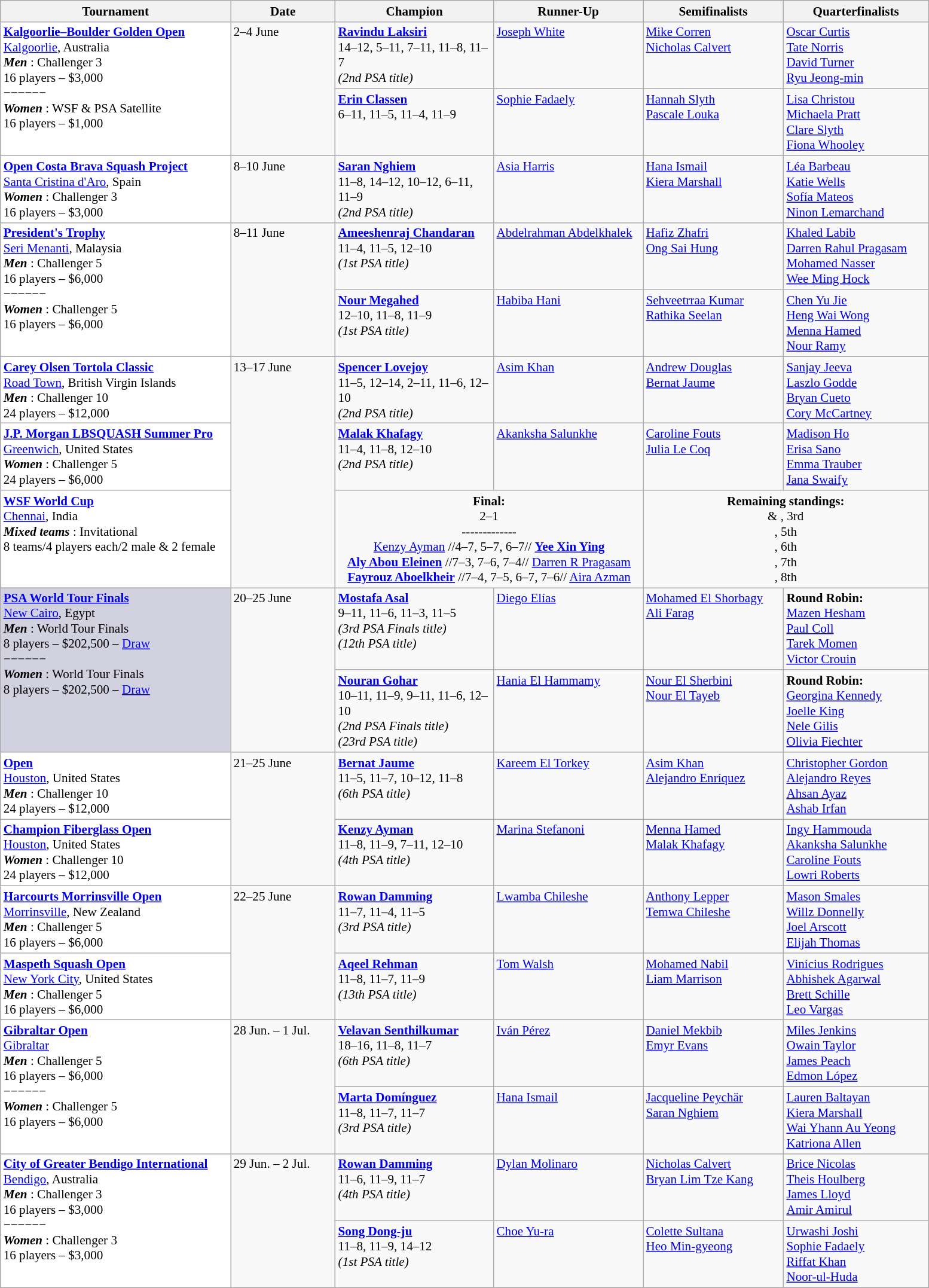<table class="wikitable" style="font-size:88%">
<tr>
<th width=250>Tournament</th>
<th width=110>Date</th>
<th width=170>Champion</th>
<th width=160>Runner-Up</th>
<th width=150>Semifinalists</th>
<th width=155>Quarterfinalists</th>
</tr>
<tr style="vertical-align:top">
<td rowspan=2 style="background:#fff;"><strong><a href='#'>Kalgoorlie–Boulder Golden Open</a></strong><br> <a href='#'>Kalgoorlie</a>, Australia<br><strong> <em>Men</em> </strong>: Challenger 3<br>16 players – $3,000<br>−−−−−−<br><strong> <em>Women</em> </strong>: WSF & PSA Satellite<br>16 players – $1,000</td>
<td rowspan=2>2–4 June</td>
<td> <strong><a href='#'>Ravindu Laksiri</a></strong><br>14–12, 5–11, 7–11, 11–8, 11–7<br><em>(2nd PSA title)</em></td>
<td> <a href='#'>Joseph White</a></td>
<td> <a href='#'>Mike Corren</a><br> <a href='#'>Nicholas Calvert</a></td>
<td> <a href='#'>Oscar Curtis</a><br> <a href='#'>Tate Norris</a><br> <a href='#'>David Turner</a><br> <a href='#'>Ryu Jeong-min</a></td>
</tr>
<tr style="vertical-align:top">
<td> <strong><a href='#'>Erin Classen</a></strong><br>6–11, 11–5, 11–4, 11–9</td>
<td> <a href='#'>Sophie Fadaely</a></td>
<td> <a href='#'>Hannah Slyth</a><br> <a href='#'>Pascale Louka</a></td>
<td> <a href='#'>Lisa Christou</a><br> <a href='#'>Michaela Pratt</a><br> <a href='#'>Clare Slyth</a><br> <a href='#'>Fiona Whooley</a></td>
</tr>
<tr style="vertical-align:top">
<td style="background:#fff;"><strong><a href='#'>Open Costa Brava Squash Project</a></strong><br> <a href='#'>Santa Cristina d'Aro</a>, Spain<br><strong> <em>Women</em> </strong>: Challenger 3<br>16 players – $3,000</td>
<td>8–10 June</td>
<td> <strong><a href='#'>Saran Nghiem</a></strong><br>11–8, 14–12, 10–12, 6–11, 11–9<br><em>(2nd PSA title)</em></td>
<td> <a href='#'>Asia Harris</a></td>
<td> <a href='#'>Hana Ismail</a><br> <a href='#'>Kiera Marshall</a></td>
<td> <a href='#'>Léa Barbeau</a><br> <a href='#'>Katie Wells</a><br> <a href='#'>Sofía Mateos</a><br> <a href='#'>Ninon Lemarchand</a></td>
</tr>
<tr style="vertical-align:top">
<td rowspan=2 style="background:#fff;"><strong><a href='#'> President's Trophy</a></strong><br> <a href='#'>Seri Menanti</a>, Malaysia<br><strong> <em>Men</em> </strong>: Challenger 5<br>16 players – $6,000<br>−−−−−−<br><strong> <em>Women</em> </strong>: Challenger 5<br>16 players – $6,000</td>
<td rowspan=2>8–11 June</td>
<td> <strong><a href='#'>Ameeshenraj Chandaran</a></strong><br>11–4, 11–5, 12–10<br><em>(1st PSA title)</em></td>
<td> <a href='#'>Abdelrahman Abdelkhalek</a></td>
<td> <a href='#'>Hafiz Zhafri</a><br> <a href='#'>Ong Sai Hung</a></td>
<td> <a href='#'>Khaled Labib</a><br> <a href='#'>Darren Rahul Pragasam</a><br> <a href='#'>Mohamed Nasser</a><br> <a href='#'>Wee Ming Hock</a></td>
</tr>
<tr style="vertical-align:top">
<td> <strong><a href='#'>Nour Megahed</a></strong><br>12–10, 11–8, 11–9<br><em>(1st PSA title)</em></td>
<td> <a href='#'>Habiba Hani</a></td>
<td> <a href='#'>Sehveetrraa Kumar</a><br> <a href='#'>Rathika Seelan</a></td>
<td> <a href='#'>Chen Yu Jie</a><br> <a href='#'>Heng Wai Wong</a><br> <a href='#'>Menna Hamed</a><br> <a href='#'>Nour Ramy</a></td>
</tr>
<tr style="vertical-align:top">
<td style="background:#fff;"><strong><a href='#'>Carey Olsen Tortola Classic</a></strong><br> <a href='#'>Road Town</a>, British Virgin Islands<br><strong> <em>Men</em> </strong>: Challenger 10<br>24 players – $12,000</td>
<td rowspan=3>13–17 June</td>
<td> <strong><a href='#'>Spencer Lovejoy</a></strong><br>11–5, 12–14, 2–11, 11–6, 12–10<br><em>(2nd PSA title)</em></td>
<td> <a href='#'>Asim Khan</a></td>
<td> <a href='#'>Andrew Douglas</a><br> <a href='#'>Bernat Jaume</a></td>
<td> <a href='#'>Sanjay Jeeva</a><br> <a href='#'>Laszlo Godde</a><br> <a href='#'>Bryan Cueto</a><br> <a href='#'>Cory McCartney</a></td>
</tr>
<tr style="vertical-align:top">
<td style="background:#fff;"><strong><a href='#'>J.P. Morgan LBSQUASH Summer Pro</a></strong><br> <a href='#'>Greenwich</a>, United States<br><strong> <em>Women</em> </strong>: Challenger 5<br>24 players – $6,000</td>
<td> <strong><a href='#'>Malak Khafagy</a></strong><br>11–4, 11–8, 12–10<br><em>(2nd PSA title)</em></td>
<td> <a href='#'>Akanksha Salunkhe</a></td>
<td> <a href='#'>Caroline Fouts</a><br> <a href='#'>Julia Le Coq</a></td>
<td> <a href='#'>Madison Ho</a><br> <a href='#'>Erisa Sano</a><br> <a href='#'>Emma Trauber</a><br> <a href='#'>Jana Swaify</a></td>
</tr>
<tr style="vertical-align:top">
<td style="background:#fff;"><strong><a href='#'>WSF World Cup</a></strong><br> <a href='#'>Chennai</a>, India<br><strong> <em>Mixed teams</em> </strong>: Invitational<br>8 teams/4 players each/2 male & 2 female</td>
<td colspan=2 align="center"><strong>Final:</strong><br><strong></strong> 2–1 <br>-------------<br> <a href='#'>Kenzy Ayman</a> //4–7, 5–7, 6–7//  <strong><a href='#'>Yee Xin Ying</a></strong><br> <strong><a href='#'>Aly Abou Eleinen</a></strong> //7–3, 7–6, 7–4//  <a href='#'>Darren R Pragasam</a><br> <strong><a href='#'>Fayrouz Aboelkheir</a></strong> //7–4, 7–5, 6–7, 7–6//  <a href='#'>Aira Azman</a></td>
<td colspan=2 align="center"><strong>Remaining standings:</strong><br> & , 3rd<br>, 5th<br>, 6th<br>, 7th<br>, 8th</td>
</tr>
<tr style="vertical-align:top">
<td rowspan=2 style="background:#d1d1e0;"><strong><a href='#'> PSA World Tour Finals</a></strong><br> <a href='#'>New Cairo</a>, Egypt<br><strong> <em>Men</em> </strong>: World Tour Finals<br>8 players – $202,500 – <a href='#'>Draw</a><br>−−−−−−<br><strong> <em>Women</em> </strong>: World Tour Finals<br>8 players – $202,500 – <a href='#'>Draw</a></td>
<td rowspan=2>20–25 June</td>
<td> <strong><a href='#'>Mostafa Asal</a></strong><br>9–11, 11–6, 11–3, 11–5<br><em>(3rd PSA Finals title)</em><br><em>(12th PSA title)</em></td>
<td> <a href='#'>Diego Elías</a></td>
<td> <a href='#'>Mohamed El Shorbagy</a><br> <a href='#'>Ali Farag</a></td>
<td align="left"><strong>Round Robin:</strong><br> <a href='#'>Mazen Hesham</a><br> <a href='#'>Paul Coll</a><br> <a href='#'>Tarek Momen</a><br> <a href='#'>Victor Crouin</a></td>
</tr>
<tr style="vertical-align:top">
<td> <strong><a href='#'>Nouran Gohar</a></strong><br>10–11, 11–9, 9–11, 11–6, 12–10<br><em>(2nd PSA Finals title)</em><br><em>(23rd PSA title)</em></td>
<td> <a href='#'>Hania El Hammamy</a></td>
<td> <a href='#'>Nour El Sherbini</a><br> <a href='#'>Nour El Tayeb</a></td>
<td align="left"><strong>Round Robin:</strong><br> <a href='#'>Georgina Kennedy</a><br> <a href='#'>Joelle King</a><br> <a href='#'>Nele Gilis</a><br> <a href='#'>Olivia Fiechter</a></td>
</tr>
<tr style="vertical-align:top">
<td style="background:#fff;"><strong><a href='#'> Open</a></strong><br> <a href='#'>Houston</a>, United States<br><strong> <em>Men</em> </strong>: Challenger 10<br>24 players – $12,000</td>
<td rowspan=2>21–25 June</td>
<td> <strong><a href='#'>Bernat Jaume</a></strong><br>11–5, 11–7, 10–12, 11–8<br><em>(6th PSA title)</em></td>
<td> <a href='#'>Kareem El Torkey</a></td>
<td> <a href='#'>Asim Khan</a><br> <a href='#'>Alejandro Enríquez</a></td>
<td> <a href='#'>Christopher Gordon</a><br> <a href='#'>Alejandro Reyes</a><br> <a href='#'>Ahsan Ayaz</a><br> <a href='#'>Ashab Irfan</a></td>
</tr>
<tr style="vertical-align:top">
<td style="background:#fff;"><strong><a href='#'>Champion Fiberglass Open</a></strong><br> <a href='#'>Houston</a>, United States<br><strong> <em>Women</em> </strong>: Challenger 10<br>24 players – $12,000</td>
<td> <strong><a href='#'>Kenzy Ayman</a></strong><br>11–8, 11–9, 7–11, 12–10<br><em>(4th PSA title)</em></td>
<td> <a href='#'>Marina Stefanoni</a></td>
<td> <a href='#'>Menna Hamed</a><br> <a href='#'>Malak Khafagy</a></td>
<td> <a href='#'>Ingy Hammouda</a><br> <a href='#'>Akanksha Salunkhe</a><br> <a href='#'>Caroline Fouts</a><br> <a href='#'>Lowri Roberts</a></td>
</tr>
<tr style="vertical-align:top">
<td style="background:#fff;"><strong><a href='#'>Harcourts  Morrinsville Open</a></strong><br> <a href='#'>Morrinsville</a>, New Zealand<br><strong> <em>Men</em> </strong>: Challenger 5<br>16 players – $6,000</td>
<td rowspan=2>22–25 June</td>
<td> <strong><a href='#'>Rowan Damming</a></strong><br>11–7, 11–4, 11–5<br><em>(3rd PSA title)</em></td>
<td> <a href='#'>Lwamba Chileshe</a></td>
<td> <a href='#'>Anthony Lepper</a><br> <a href='#'>Temwa Chileshe</a></td>
<td> <a href='#'>Mason Smales</a><br> <a href='#'>Willz Donnelly</a><br> <a href='#'>Joel Arscott</a><br> <a href='#'>Elijah Thomas</a></td>
</tr>
<tr style="vertical-align:top">
<td style="background:#fff;"><strong><a href='#'>Maspeth Squash Open</a></strong><br> <a href='#'>New York City</a>, United States<br><strong> <em>Men</em> </strong>: Challenger 5<br>16 players – $6,000</td>
<td> <strong><a href='#'>Aqeel Rehman</a></strong><br>11–8, 11–7, 11–9<br><em>(13th PSA title)</em></td>
<td> <a href='#'>Tom Walsh</a></td>
<td> <a href='#'>Mohamed Nabil</a><br> <a href='#'>Liam Marrison</a></td>
<td> <a href='#'>Vinícius Rodrigues</a><br> <a href='#'>Abhishek Agarwal</a><br> <a href='#'>Brett Schille</a><br> <a href='#'>Leo Vargas</a></td>
</tr>
<tr style="vertical-align:top">
<td rowspan=2 style="background:#fff;"><strong><a href='#'>Gibraltar Open</a></strong><br> <a href='#'>Gibraltar</a><br><strong> <em>Men</em> </strong>: Challenger 5<br>16 players – $6,000<br>−−−−−−<br><strong> <em>Women</em> </strong>: Challenger 5<br>16 players – $6,000</td>
<td rowspan=2>28 Jun. – 1 Jul.</td>
<td> <strong><a href='#'>Velavan Senthilkumar</a></strong><br>18–16, 11–8, 11–7<br><em>(6th PSA title)</em></td>
<td> <a href='#'>Iván Pérez</a></td>
<td> <a href='#'>Daniel Mekbib</a><br> <a href='#'>Emyr Evans</a></td>
<td> <a href='#'>Miles Jenkins</a><br> <a href='#'>Owain Taylor</a><br> <a href='#'>James Peach</a><br> <a href='#'>Edmon López</a></td>
</tr>
<tr style="vertical-align:top">
<td> <strong><a href='#'>Marta Domínguez</a></strong><br>11–8, 11–7, 11–7<br><em>(3rd PSA title)</em></td>
<td> <a href='#'>Hana Ismail</a></td>
<td> <a href='#'>Jacqueline Peychär</a><br> <a href='#'>Saran Nghiem</a></td>
<td> <a href='#'>Lauren Baltayan</a><br> <a href='#'>Kiera Marshall</a><br> <a href='#'>Wai Yhann Au Yeong</a><br> <a href='#'>Katriona Allen</a></td>
</tr>
<tr style="vertical-align:top">
<td rowspan=2 style="background:#fff;"><strong><a href='#'>City of Greater Bendigo International</a></strong><br> <a href='#'>Bendigo</a>, Australia<br><strong> <em>Men</em> </strong>: Challenger 3<br>16 players – $3,000<br>−−−−−−<br><strong> <em>Women</em> </strong>: Challenger 3<br>16 players – $3,000</td>
<td rowspan=2>29 Jun. – 2 Jul.</td>
<td> <strong><a href='#'>Rowan Damming</a></strong><br>11–6, 11–9, 11–7<br><em>(4th PSA title)</em></td>
<td> <a href='#'>Dylan Molinaro</a></td>
<td> <a href='#'>Nicholas Calvert</a><br> <a href='#'>Bryan Lim Tze Kang</a></td>
<td> <a href='#'>Brice Nicolas</a><br> <a href='#'>Theis Houlberg</a><br> <a href='#'>James Lloyd</a><br> <a href='#'>Amir Amirul</a></td>
</tr>
<tr style="vertical-align:top">
<td> <strong><a href='#'>Song Dong-ju</a></strong><br>11–8, 11–9, 14–12<br><em>(1st PSA title)</em></td>
<td> <a href='#'>Choe Yu-ra</a></td>
<td> <a href='#'>Colette Sultana</a><br> <a href='#'>Heo Min-gyeong</a></td>
<td> <a href='#'>Urwashi Joshi</a><br> <a href='#'>Sophie Fadaely</a><br> <a href='#'>Riffat Khan</a><br> <a href='#'>Noor-ul-Huda</a></td>
</tr>
</table>
